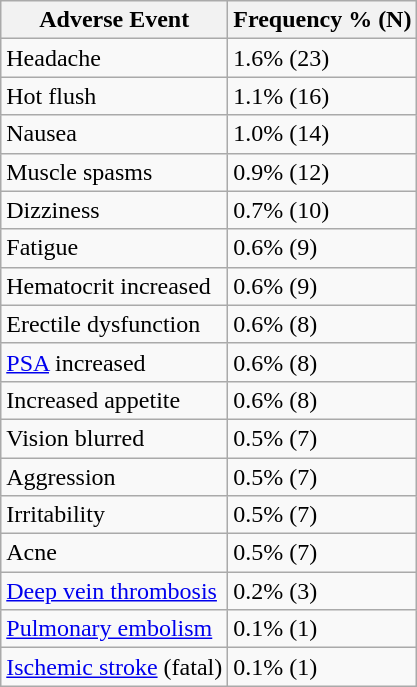<table class="wikitable">
<tr>
<th>Adverse Event</th>
<th>Frequency % (N)</th>
</tr>
<tr>
<td>Headache</td>
<td>1.6% (23)</td>
</tr>
<tr>
<td>Hot flush</td>
<td>1.1% (16)</td>
</tr>
<tr>
<td>Nausea</td>
<td>1.0% (14)</td>
</tr>
<tr>
<td>Muscle spasms</td>
<td>0.9% (12)</td>
</tr>
<tr>
<td>Dizziness</td>
<td>0.7% (10)</td>
</tr>
<tr>
<td>Fatigue</td>
<td>0.6% (9)</td>
</tr>
<tr>
<td>Hematocrit increased</td>
<td>0.6% (9)</td>
</tr>
<tr>
<td>Erectile dysfunction</td>
<td>0.6% (8)</td>
</tr>
<tr>
<td><a href='#'>PSA</a> increased</td>
<td>0.6% (8)</td>
</tr>
<tr>
<td>Increased appetite</td>
<td>0.6% (8)</td>
</tr>
<tr>
<td>Vision blurred</td>
<td>0.5% (7)</td>
</tr>
<tr>
<td>Aggression</td>
<td>0.5% (7)</td>
</tr>
<tr>
<td>Irritability</td>
<td>0.5% (7)</td>
</tr>
<tr>
<td>Acne</td>
<td>0.5% (7)</td>
</tr>
<tr>
<td><a href='#'>Deep vein thrombosis</a></td>
<td>0.2% (3)</td>
</tr>
<tr>
<td><a href='#'>Pulmonary embolism</a></td>
<td>0.1% (1)</td>
</tr>
<tr>
<td><a href='#'>Ischemic stroke</a> (fatal)</td>
<td>0.1% (1)</td>
</tr>
</table>
